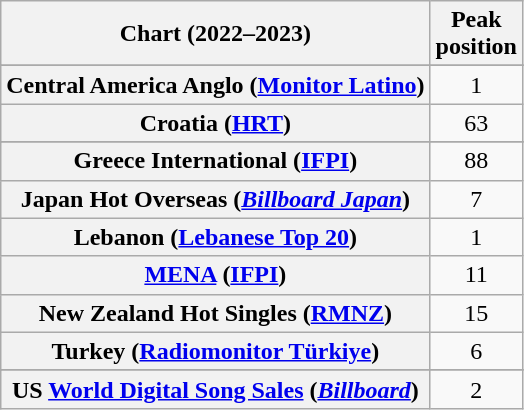<table class="wikitable sortable plainrowheaders" style="text-align:center">
<tr>
<th scope="col">Chart (2022–2023)</th>
<th scope="col">Peak<br>position</th>
</tr>
<tr>
</tr>
<tr>
<th scope="row">Central America Anglo (<a href='#'>Monitor Latino</a>)</th>
<td>1</td>
</tr>
<tr>
<th scope="row">Croatia (<a href='#'>HRT</a>)</th>
<td>63</td>
</tr>
<tr>
</tr>
<tr>
<th scope="row">Greece International (<a href='#'>IFPI</a>)</th>
<td>88</td>
</tr>
<tr>
<th scope="row">Japan Hot Overseas (<em><a href='#'>Billboard Japan</a></em>)</th>
<td>7</td>
</tr>
<tr>
<th scope="row">Lebanon (<a href='#'>Lebanese Top 20</a>)</th>
<td>1</td>
</tr>
<tr>
<th scope="row"><a href='#'>MENA</a> (<a href='#'>IFPI</a>)</th>
<td>11</td>
</tr>
<tr>
<th scope="row">New Zealand Hot Singles (<a href='#'>RMNZ</a>)</th>
<td>15</td>
</tr>
<tr>
<th scope="row">Turkey (<a href='#'>Radiomonitor Türkiye</a>)</th>
<td>6</td>
</tr>
<tr>
</tr>
<tr>
</tr>
<tr>
</tr>
<tr>
</tr>
<tr>
<th scope="row">US <a href='#'>World Digital Song Sales</a> (<em><a href='#'>Billboard</a></em>)</th>
<td>2</td>
</tr>
</table>
